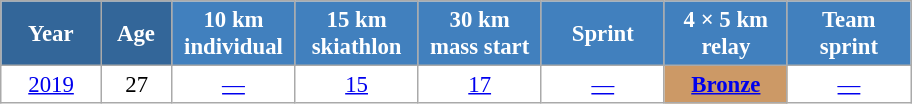<table class="wikitable" style="font-size:95%; text-align:center; border:grey solid 1px; border-collapse:collapse; background:#ffffff;">
<tr>
<th style="background-color:#369; color:white; width:60px;"> Year </th>
<th style="background-color:#369; color:white; width:40px;"> Age </th>
<th style="background-color:#4180be; color:white; width:75px;"> 10 km <br> individual </th>
<th style="background-color:#4180be; color:white; width:75px;"> 15 km <br> skiathlon </th>
<th style="background-color:#4180be; color:white; width:75px;"> 30 km <br> mass start </th>
<th style="background-color:#4180be; color:white; width:75px;"> Sprint </th>
<th style="background-color:#4180be; color:white; width:75px;"> 4 × 5 km <br> relay </th>
<th style="background-color:#4180be; color:white; width:75px;"> Team <br> sprint </th>
</tr>
<tr>
<td><a href='#'>2019</a></td>
<td>27</td>
<td><a href='#'>—</a></td>
<td><a href='#'>15</a></td>
<td><a href='#'>17</a></td>
<td><a href='#'>—</a></td>
<td style="background-color: #C96;"><a href='#'><strong>Bronze</strong></a></td>
<td><a href='#'>—</a></td>
</tr>
</table>
